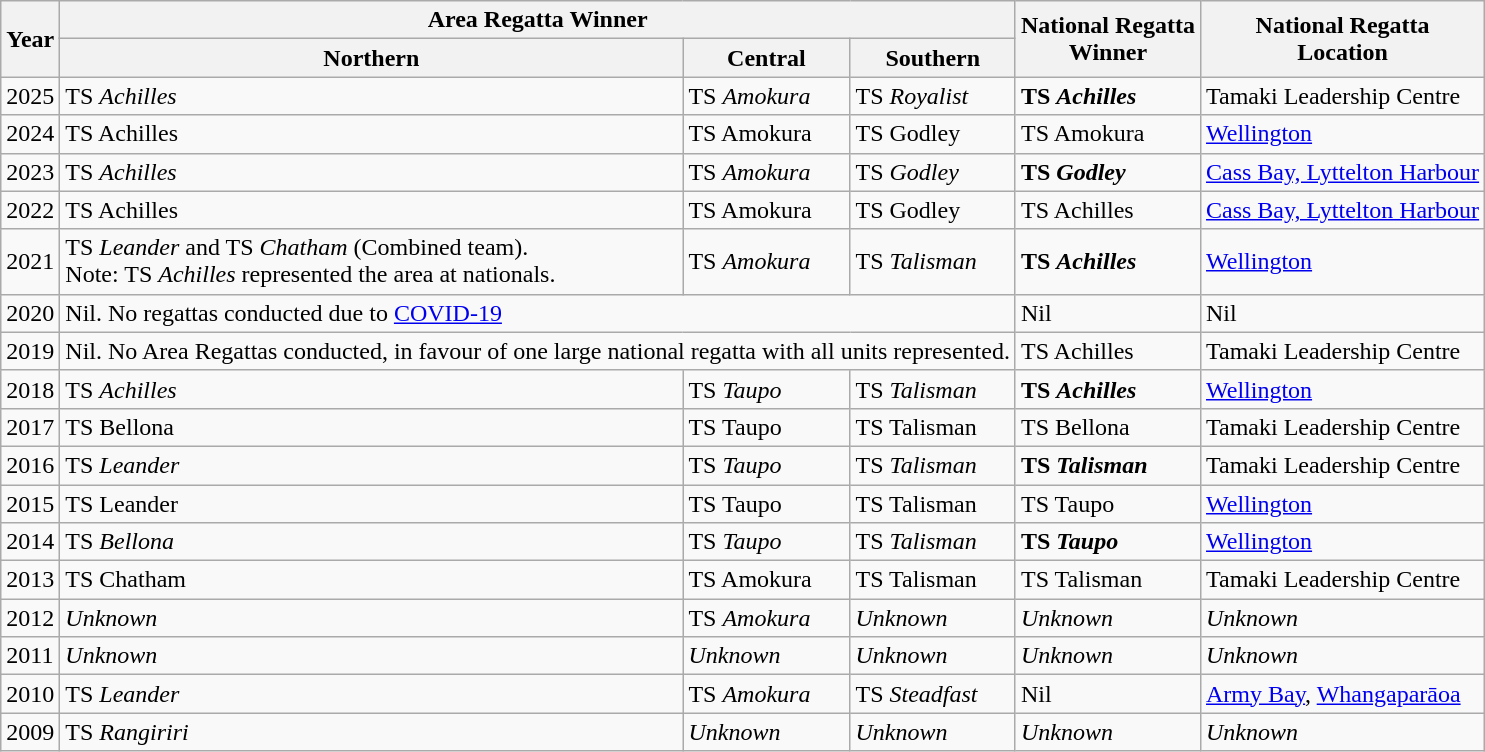<table class="wikitable">
<tr>
<th rowspan="2">Year</th>
<th colspan="3">Area Regatta Winner</th>
<th rowspan="2">National Regatta<br>Winner</th>
<th rowspan="2">National Regatta<br>Location</th>
</tr>
<tr>
<th>Northern</th>
<th>Central</th>
<th>Southern</th>
</tr>
<tr>
<td>2025</td>
<td>TS <em>Achilles</em></td>
<td>TS <em>Amokura</em></td>
<td>TS <em>Royalist</em></td>
<td><strong>TS <em>Achilles<strong><em></td>
<td>Tamaki Leadership Centre</td>
</tr>
<tr>
<td>2024</td>
<td>TS </em>Achilles<em></td>
<td>TS </em>Amokura<em></td>
<td>TS </em>Godley<em></td>
<td></strong>TS </em>Amokura</em></strong></td>
<td><a href='#'>Wellington</a></td>
</tr>
<tr>
<td>2023</td>
<td>TS <em>Achilles</em></td>
<td>TS <em>Amokura</em></td>
<td>TS <em>Godley</em></td>
<td><strong>TS <em>Godley<strong><em></td>
<td><a href='#'>Cass Bay, Lyttelton Harbour</a></td>
</tr>
<tr>
<td>2022</td>
<td>TS </em>Achilles<em></td>
<td>TS </em>Amokura<em></td>
<td>TS </em>Godley<em></td>
<td></strong>TS </em>Achilles</em></strong></td>
<td><a href='#'>Cass Bay, Lyttelton Harbour</a></td>
</tr>
<tr>
<td>2021</td>
<td>TS <em>Leander</em> and TS <em>Chatham</em> (Combined team).<br>Note: TS <em>Achilles</em> represented the area at nationals.</td>
<td>TS <em>Amokura</em></td>
<td>TS <em>Talisman</em></td>
<td><strong>TS <em>Achilles<strong><em></td>
<td><a href='#'>Wellington</a></td>
</tr>
<tr>
<td>2020</td>
<td colspan="3">Nil. No regattas conducted due to <a href='#'>COVID-19</a></td>
<td>Nil</td>
<td>Nil</td>
</tr>
<tr>
<td>2019</td>
<td colspan="3">Nil. No Area Regattas conducted, in favour of one large national regatta with all units represented.</td>
<td></strong>TS </em>Achilles</em></strong></td>
<td>Tamaki Leadership Centre</td>
</tr>
<tr>
<td>2018</td>
<td>TS <em>Achilles</em></td>
<td>TS <em>Taupo</em></td>
<td>TS <em>Talisman</em></td>
<td><strong>TS <em>Achilles<strong><em></td>
<td><a href='#'>Wellington</a></td>
</tr>
<tr>
<td>2017</td>
<td>TS </em>Bellona<em></td>
<td>TS </em>Taupo<em></td>
<td>TS </em>Talisman<em></td>
<td></strong>TS </em>Bellona</em></strong></td>
<td>Tamaki Leadership Centre</td>
</tr>
<tr>
<td>2016</td>
<td>TS <em>Leander</em></td>
<td>TS <em>Taupo</em></td>
<td>TS <em>Talisman</em></td>
<td><strong>TS <em>Talisman<strong><em></td>
<td>Tamaki Leadership Centre</td>
</tr>
<tr>
<td>2015</td>
<td>TS </em>Leander<em></td>
<td>TS </em>Taupo<em></td>
<td>TS </em>Talisman<em></td>
<td></strong>TS </em>Taupo</em></strong></td>
<td><a href='#'>Wellington</a></td>
</tr>
<tr>
<td>2014</td>
<td>TS <em>Bellona</em></td>
<td>TS <em>Taupo</em></td>
<td>TS <em>Talisman</em></td>
<td><strong>TS <em>Taupo<strong><em></td>
<td><a href='#'>Wellington</a></td>
</tr>
<tr>
<td>2013</td>
<td>TS </em>Chatham<em></td>
<td>TS </em>Amokura<em></td>
<td>TS </em>Talisman<em></td>
<td></strong>TS </em>Talisman</em></strong></td>
<td>Tamaki Leadership Centre</td>
</tr>
<tr>
<td>2012</td>
<td><em>Unknown</em></td>
<td>TS <em>Amokura</em></td>
<td><em>Unknown</em></td>
<td><em>Unknown</em></td>
<td><em>Unknown</em></td>
</tr>
<tr>
<td>2011</td>
<td><em>Unknown</em></td>
<td><em>Unknown</em></td>
<td><em>Unknown</em></td>
<td><em>Unknown</em></td>
<td><em>Unknown</em></td>
</tr>
<tr>
<td>2010</td>
<td>TS <em>Leander</em></td>
<td>TS <em>Amokura</em></td>
<td>TS <em>Steadfast</em></td>
<td>Nil</td>
<td><a href='#'>Army Bay</a>, <a href='#'>Whangaparāoa</a></td>
</tr>
<tr>
<td>2009</td>
<td>TS <em>Rangiriri</em></td>
<td><em>Unknown</em></td>
<td><em>Unknown</em></td>
<td><em>Unknown</em></td>
<td><em>Unknown</em></td>
</tr>
</table>
